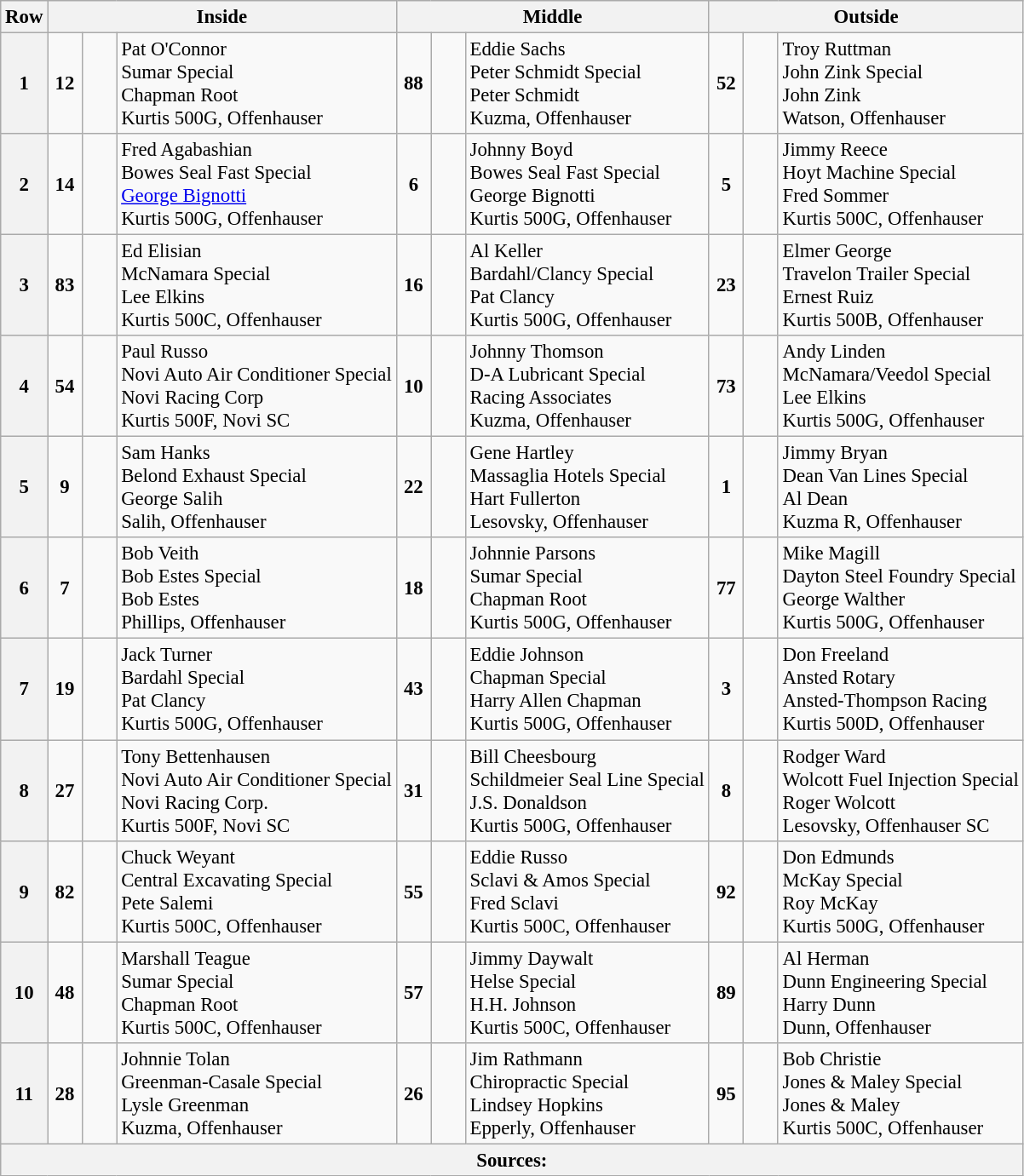<table class="wikitable" style="font-size: 95%;">
<tr>
<th>Row</th>
<th colspan=3 width="195">Inside</th>
<th colspan=3 width="195">Middle</th>
<th colspan=3 width="195">Outside</th>
</tr>
<tr>
<th>1</th>
<td align="center" width="20"><strong>12</strong></td>
<td align="center" width="20"></td>
<td>Pat O'Connor<br>Sumar Special<br>Chapman Root<br>Kurtis 500G, Offenhauser<br></td>
<td align="center" width="20"><strong>88</strong></td>
<td align="center" width="20"></td>
<td>Eddie Sachs <strong></strong><br>Peter Schmidt Special<br>Peter Schmidt<br>Kuzma, Offenhauser<br></td>
<td align="center" width="20"><strong>52</strong></td>
<td align="center" width="20"></td>
<td>Troy Ruttman <strong></strong><br>John Zink Special<br>John Zink<br>Watson, Offenhauser<br></td>
</tr>
<tr>
<th>2</th>
<td align="center" width="20"><strong>14</strong></td>
<td align="center" width="20"></td>
<td>Fred Agabashian<br>Bowes Seal Fast Special<br><a href='#'>George Bignotti</a><br>Kurtis 500G, Offenhauser<br></td>
<td align="center" width="20"><strong>6</strong></td>
<td align="center" width="20"></td>
<td>Johnny Boyd<br>Bowes Seal Fast Special<br>George Bignotti<br>Kurtis 500G, Offenhauser<br></td>
<td align="center" width="20"><strong>5</strong></td>
<td align="center" width="20"></td>
<td>Jimmy Reece<br>Hoyt Machine Special<br>Fred Sommer<br>Kurtis 500C, Offenhauser<br></td>
</tr>
<tr>
<th>3</th>
<td align="center" width="20"><strong>83</strong></td>
<td align="center" width="20"></td>
<td>Ed Elisian<br>McNamara Special<br>Lee Elkins<br>Kurtis 500C, Offenhauser<br></td>
<td align="center" width="20"><strong>16</strong></td>
<td align="center" width="20"></td>
<td>Al Keller<br>Bardahl/Clancy Special<br>Pat Clancy<br>Kurtis 500G, Offenhauser<br></td>
<td align="center" width="20"><strong>23</strong></td>
<td align="center" width="20"></td>
<td>Elmer George <strong></strong><br>Travelon Trailer Special<br>Ernest Ruiz<br>Kurtis 500B, Offenhauser<br></td>
</tr>
<tr>
<th>4</th>
<td align="center" width="20"><strong>54</strong></td>
<td align="center" width="20"></td>
<td>Paul Russo<br>Novi Auto Air Conditioner Special<br>Novi Racing Corp<br>Kurtis 500F, Novi SC<br></td>
<td align="center" width="20"><strong>10</strong></td>
<td align="center" width="20"></td>
<td>Johnny Thomson<br>D-A Lubricant Special<br>Racing Associates<br>Kuzma, Offenhauser<br></td>
<td align="center" width="20"><strong>73</strong></td>
<td align="center" width="20"></td>
<td>Andy Linden<br>McNamara/Veedol Special<br>Lee Elkins<br>Kurtis 500G, Offenhauser<br></td>
</tr>
<tr>
<th>5</th>
<td align="center" width="20"><strong>9</strong></td>
<td align="center" width="20"></td>
<td>Sam Hanks<br>Belond Exhaust Special<br>George Salih<br>Salih, Offenhauser<br></td>
<td align="center" width="20"><strong>22</strong></td>
<td align="center" width="20"></td>
<td>Gene Hartley<br>Massaglia Hotels Special<br>Hart Fullerton<br>Lesovsky, Offenhauser<br></td>
<td align="center" width="20"><strong>1</strong></td>
<td align="center" width="20"></td>
<td>Jimmy Bryan<br>Dean Van Lines Special<br>Al Dean<br>Kuzma R, Offenhauser<br></td>
</tr>
<tr>
<th>6</th>
<td align="center" width="20"><strong>7</strong></td>
<td align="center" width="20"></td>
<td>Bob Veith<br>Bob Estes Special<br>Bob Estes<br>Phillips, Offenhauser<br></td>
<td align="center" width="20"><strong>18</strong></td>
<td align="center" width="20"></td>
<td>Johnnie Parsons <strong></strong><br>Sumar Special<br>Chapman Root<br>Kurtis 500G, Offenhauser<br></td>
<td align="center" width="20"><strong>77</strong></td>
<td align="center" width="20"></td>
<td>Mike Magill <strong></strong><br>Dayton Steel Foundry Special<br>George Walther<br>Kurtis 500G, Offenhauser<br></td>
</tr>
<tr>
<th>7</th>
<td align="center" width="20"><strong>19</strong></td>
<td align="center" width="20"></td>
<td>Jack Turner<br>Bardahl Special<br>Pat Clancy<br>Kurtis 500G, Offenhauser<br></td>
<td align="center" width="20"><strong>43</strong></td>
<td align="center" width="20"></td>
<td>Eddie Johnson<br>Chapman Special<br>Harry Allen Chapman<br>Kurtis 500G, Offenhauser<br></td>
<td align="center" width="20"><strong>3</strong></td>
<td align="center" width="20"></td>
<td>Don Freeland<br>Ansted Rotary<br>Ansted-Thompson Racing<br>Kurtis 500D, Offenhauser<br></td>
</tr>
<tr>
<th>8</th>
<td align="center" width="20"><strong>27</strong></td>
<td align="center" width="20"></td>
<td>Tony Bettenhausen<br>Novi Auto Air Conditioner Special<br>	Novi Racing Corp.<br>Kurtis 500F, Novi SC<br></td>
<td align="center" width="20"><strong>31</strong></td>
<td align="center" width="20"></td>
<td>Bill Cheesbourg <strong></strong><br>Schildmeier Seal Line Special<br>J.S. Donaldson<br>Kurtis 500G, Offenhauser<br></td>
<td align="center" width="20"><strong>8</strong></td>
<td align="center" width="20"></td>
<td>Rodger Ward<br>Wolcott Fuel Injection	Special<br>Roger Wolcott<br>Lesovsky, Offenhauser SC<br></td>
</tr>
<tr>
<th>9</th>
<td align="center" width="20"><strong>82</strong></td>
<td align="center" width="20"></td>
<td>Chuck Weyant<br>Central Excavating Special<br>Pete Salemi<br>Kurtis 500C, Offenhauser<br></td>
<td align="center" width="20"><strong>55</strong></td>
<td align="center" width="20"></td>
<td>Eddie Russo<br>Sclavi & Amos Special<br>Fred Sclavi<br>Kurtis 500C, Offenhauser<br></td>
<td align="center" width="20"><strong>92</strong></td>
<td align="center" width="20"></td>
<td>Don Edmunds <strong></strong><br>McKay Special<br>Roy McKay<br>Kurtis 500G, Offenhauser<br></td>
</tr>
<tr>
<th>10</th>
<td align="center" width="20"><strong>48</strong></td>
<td align="center" width="20"></td>
<td>Marshall Teague<br>Sumar Special<br>Chapman Root<br>Kurtis 500C, Offenhauser<br></td>
<td align="center" width="20"><strong>57</strong></td>
<td align="center" width="20"></td>
<td>Jimmy Daywalt<br>Helse Special<br>H.H. Johnson<br>Kurtis 500C, Offenhauser<br></td>
<td align="center" width="20"><strong>89</strong></td>
<td align="center" width="20"></td>
<td>Al Herman<br>Dunn Engineering Special<br>Harry Dunn<br>Dunn, Offenhauser<br></td>
</tr>
<tr>
<th>11</th>
<td align="center" width="20"><strong>28</strong></td>
<td align="center" width="20"></td>
<td>Johnnie Tolan<br>Greenman-Casale Special<br>Lysle Greenman<br>Kuzma, Offenhauser<br></td>
<td align="center" width="20"><strong>26</strong></td>
<td align="center" width="20"></td>
<td>Jim Rathmann<br>Chiropractic Special<br>Lindsey Hopkins<br>Epperly, Offenhauser<br></td>
<td align="center" width="20"><strong>95</strong></td>
<td align="center" width="20"></td>
<td>Bob Christie<br>Jones & Maley Special<br>Jones & Maley<br>Kurtis 500C, Offenhauser<br></td>
</tr>
<tr>
<th colspan=10>Sources:</th>
</tr>
</table>
